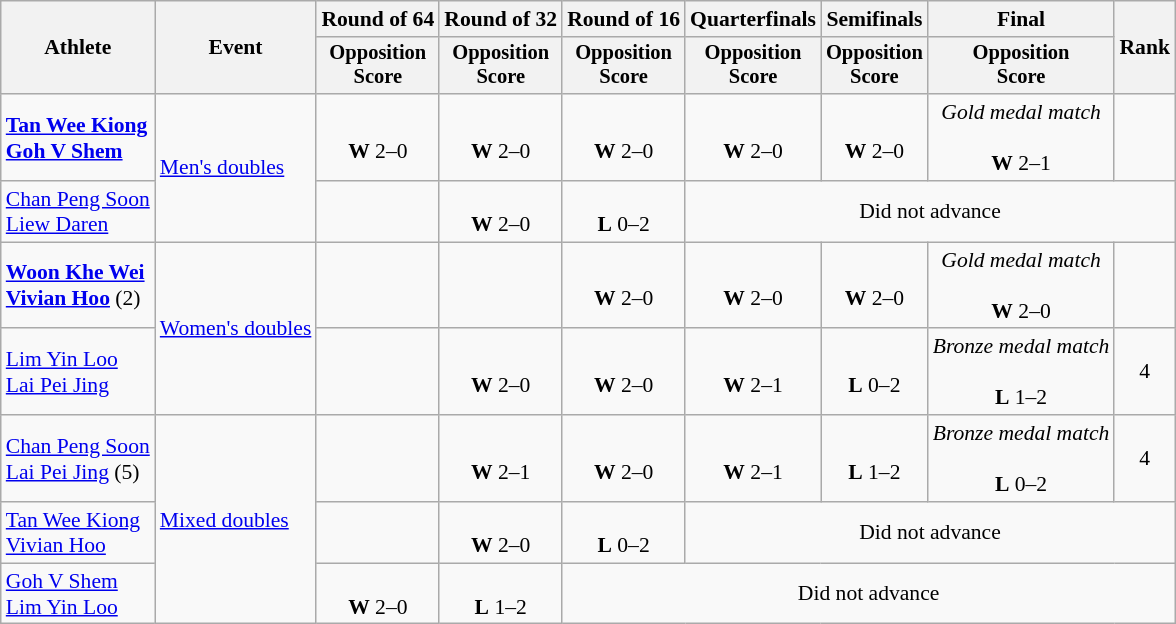<table class=wikitable style="font-size:90%">
<tr>
<th rowspan="2">Athlete</th>
<th rowspan="2">Event</th>
<th>Round of 64</th>
<th>Round of 32</th>
<th>Round of 16</th>
<th>Quarterfinals</th>
<th>Semifinals</th>
<th>Final</th>
<th rowspan=2>Rank</th>
</tr>
<tr style="font-size:95%">
<th>Opposition<br>Score</th>
<th>Opposition<br>Score</th>
<th>Opposition<br>Score</th>
<th>Opposition<br>Score</th>
<th>Opposition<br>Score</th>
<th>Opposition<br>Score</th>
</tr>
<tr align=center>
<td align=left><strong><a href='#'>Tan Wee Kiong</a><br><a href='#'>Goh V Shem</a></strong></td>
<td align=left rowspan=2><a href='#'>Men's doubles</a></td>
<td><br><strong>W</strong> 2–0</td>
<td><br><strong>W</strong> 2–0</td>
<td><br><strong>W</strong> 2–0</td>
<td><br><strong>W</strong> 2–0</td>
<td><br><strong>W</strong> 2–0</td>
<td><em>Gold medal match</em><br><br><strong>W</strong> 2–1</td>
<td></td>
</tr>
<tr align=center>
<td align=left><a href='#'>Chan Peng Soon</a><br><a href='#'>Liew Daren</a></td>
<td></td>
<td><br><strong>W</strong> 2–0</td>
<td><br><strong>L</strong> 0–2</td>
<td colspan=4>Did not advance</td>
</tr>
<tr align=center>
<td align=left><strong><a href='#'>Woon Khe Wei</a><br><a href='#'>Vivian Hoo</a></strong> (2)</td>
<td align=left rowspan=2><a href='#'>Women's doubles</a></td>
<td></td>
<td></td>
<td><br><strong>W</strong> 2–0</td>
<td><br><strong>W</strong> 2–0</td>
<td><br><strong>W</strong> 2–0</td>
<td><em>Gold medal match</em><br><br><strong>W</strong> 2–0</td>
<td></td>
</tr>
<tr align=center>
<td align=left><a href='#'>Lim Yin Loo</a><br><a href='#'>Lai Pei Jing</a></td>
<td></td>
<td><br><strong>W</strong> 2–0</td>
<td><br><strong>W</strong> 2–0</td>
<td><br><strong>W</strong> 2–1</td>
<td><br><strong>L</strong> 0–2</td>
<td><em>Bronze medal match</em><br><br><strong>L</strong> 1–2</td>
<td>4</td>
</tr>
<tr align=center>
<td align=left><a href='#'>Chan Peng Soon</a><br><a href='#'>Lai Pei Jing</a> (5)</td>
<td align=left rowspan=3><a href='#'>Mixed doubles</a></td>
<td></td>
<td><br><strong>W</strong> 2–1</td>
<td><br><strong>W</strong> 2–0</td>
<td><br><strong>W</strong> 2–1</td>
<td><br><strong>L</strong> 1–2</td>
<td><em>Bronze medal match</em><br><br><strong>L</strong> 0–2</td>
<td>4</td>
</tr>
<tr align=center>
<td align=left><a href='#'>Tan Wee Kiong</a><br><a href='#'>Vivian Hoo</a></td>
<td></td>
<td><br><strong>W</strong> 2–0</td>
<td><br><strong>L</strong> 0–2</td>
<td colspan=4>Did not advance</td>
</tr>
<tr align=center>
<td align=left><a href='#'>Goh V Shem</a><br><a href='#'>Lim Yin Loo</a></td>
<td><br><strong>W</strong> 2–0</td>
<td><br><strong>L</strong> 1–2</td>
<td colspan=5>Did not advance</td>
</tr>
</table>
